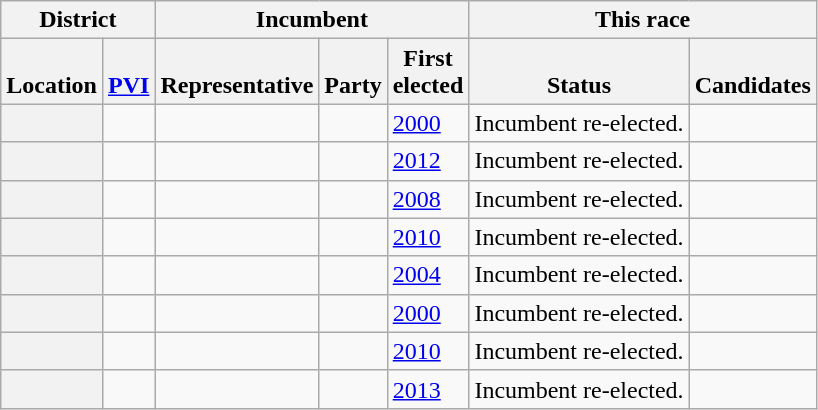<table class="wikitable sortable">
<tr valign=bottom>
<th colspan=2>District</th>
<th colspan=3>Incumbent</th>
<th colspan=2>This race</th>
</tr>
<tr valign=bottom>
<th>Location</th>
<th><a href='#'>PVI</a></th>
<th>Representative</th>
<th>Party</th>
<th>First<br>elected</th>
<th>Status</th>
<th>Candidates</th>
</tr>
<tr>
<th></th>
<td></td>
<td></td>
<td></td>
<td><a href='#'>2000</a></td>
<td>Incumbent re-elected.</td>
<td nowrap></td>
</tr>
<tr>
<th></th>
<td></td>
<td></td>
<td></td>
<td><a href='#'>2012</a></td>
<td>Incumbent re-elected.</td>
<td nowrap></td>
</tr>
<tr>
<th></th>
<td></td>
<td></td>
<td></td>
<td><a href='#'>2008</a></td>
<td>Incumbent re-elected.</td>
<td nowrap></td>
</tr>
<tr>
<th></th>
<td></td>
<td></td>
<td></td>
<td><a href='#'>2010</a></td>
<td>Incumbent re-elected.</td>
<td nowrap></td>
</tr>
<tr>
<th></th>
<td></td>
<td></td>
<td></td>
<td><a href='#'>2004</a></td>
<td>Incumbent re-elected.</td>
<td nowrap></td>
</tr>
<tr>
<th></th>
<td></td>
<td></td>
<td></td>
<td><a href='#'>2000</a></td>
<td>Incumbent re-elected.</td>
<td nowrap></td>
</tr>
<tr>
<th></th>
<td></td>
<td></td>
<td></td>
<td><a href='#'>2010</a></td>
<td>Incumbent re-elected.</td>
<td nowrap></td>
</tr>
<tr>
<th></th>
<td></td>
<td></td>
<td></td>
<td><a href='#'>2013 </a></td>
<td>Incumbent re-elected.</td>
<td nowrap></td>
</tr>
</table>
